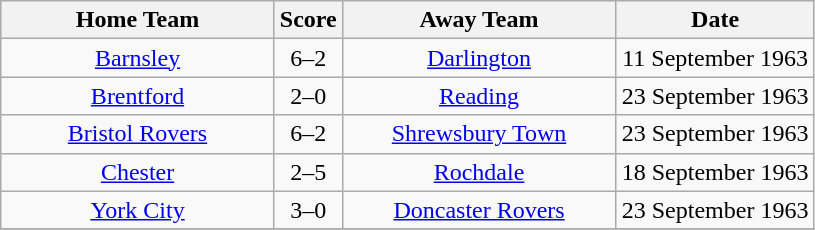<table class="wikitable" style="text-align:center;">
<tr>
<th width=175>Home Team</th>
<th width=20>Score</th>
<th width=175>Away Team</th>
<th width=125>Date</th>
</tr>
<tr>
<td><a href='#'>Barnsley</a></td>
<td>6–2</td>
<td><a href='#'>Darlington</a></td>
<td>11 September 1963</td>
</tr>
<tr>
<td><a href='#'>Brentford</a></td>
<td>2–0</td>
<td><a href='#'>Reading</a></td>
<td>23 September 1963</td>
</tr>
<tr>
<td><a href='#'>Bristol Rovers</a></td>
<td>6–2</td>
<td><a href='#'>Shrewsbury Town</a></td>
<td>23 September 1963</td>
</tr>
<tr>
<td><a href='#'>Chester</a></td>
<td>2–5</td>
<td><a href='#'>Rochdale</a></td>
<td>18 September 1963</td>
</tr>
<tr>
<td><a href='#'>York City</a></td>
<td>3–0</td>
<td><a href='#'>Doncaster Rovers</a></td>
<td>23 September 1963</td>
</tr>
<tr>
</tr>
</table>
